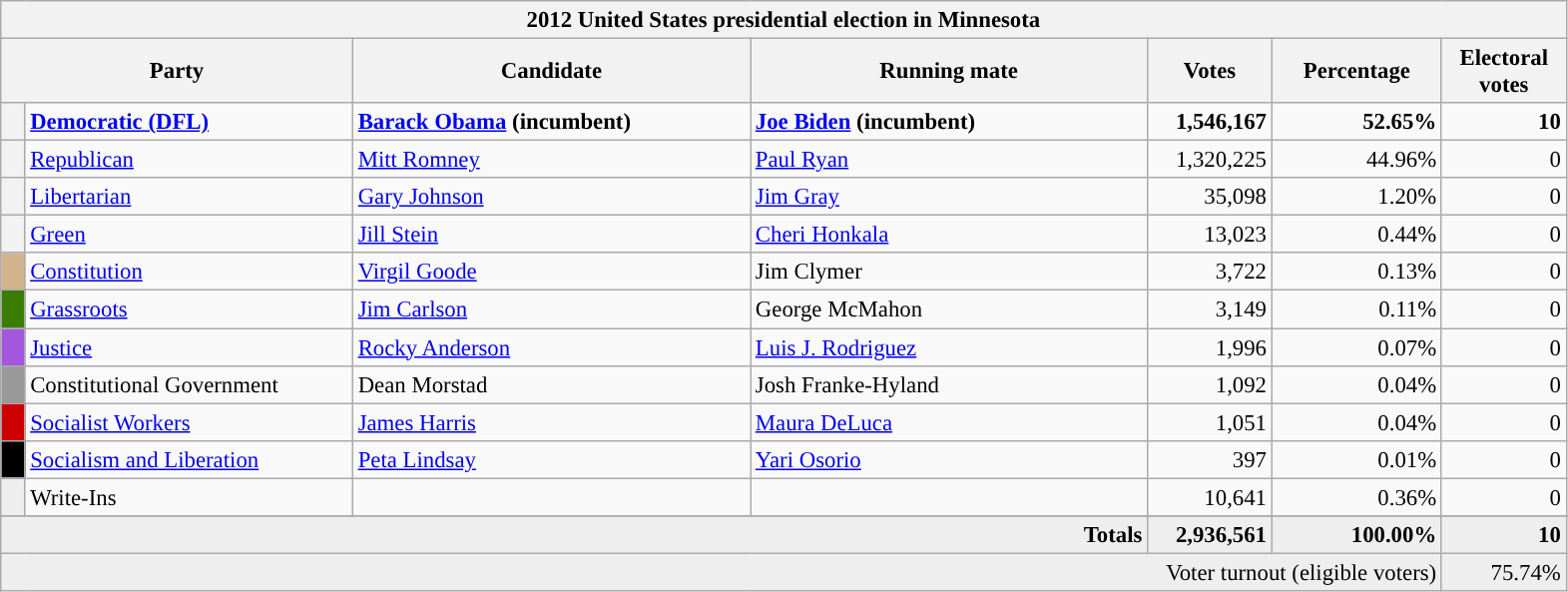<table class="wikitable" style="font-size: 95%;">
<tr>
<th colspan="7">2012 United States presidential election in Minnesota</th>
</tr>
<tr>
<th colspan="2" style="width: 15em">Party</th>
<th style="width: 17em">Candidate</th>
<th style="width: 17em">Running mate</th>
<th style="width: 5em">Votes</th>
<th style="width: 7em">Percentage</th>
<th style="width: 5em">Electoral votes</th>
</tr>
<tr>
<th style="background-color:"></th>
<td style="width: 130px"><strong><a href='#'>Democratic (DFL)</a></strong></td>
<td><strong><a href='#'>Barack Obama</a></strong> <strong>(incumbent)</strong></td>
<td><strong><a href='#'>Joe Biden</a></strong> <strong>(incumbent)</strong></td>
<td align="right"><strong>1,546,167</strong></td>
<td align="right"><strong>52.65%</strong></td>
<td align="right"><strong>10</strong></td>
</tr>
<tr>
<th style="background-color:"></th>
<td style="width: 130px"><a href='#'>Republican</a></td>
<td><a href='#'>Mitt Romney</a></td>
<td><a href='#'>Paul Ryan</a></td>
<td align="right">1,320,225</td>
<td align="right">44.96%</td>
<td align="right">0</td>
</tr>
<tr>
<th style="background-color:"></th>
<td style="width: 130px"><a href='#'>Libertarian</a></td>
<td><a href='#'>Gary Johnson</a></td>
<td><a href='#'>Jim Gray</a></td>
<td align="right">35,098</td>
<td align="right">1.20%</td>
<td align="right">0</td>
</tr>
<tr>
<th style="background-color:"></th>
<td style="width: 130px"><a href='#'>Green</a></td>
<td><a href='#'>Jill Stein</a></td>
<td><a href='#'>Cheri Honkala</a></td>
<td align="right">13,023</td>
<td align="right">0.44%</td>
<td align="right">0</td>
</tr>
<tr>
<th style="background-color:#D2B48C; width: 3px"></th>
<td style="width: 130px"><a href='#'>Constitution</a></td>
<td><a href='#'>Virgil Goode</a></td>
<td>Jim Clymer</td>
<td align="right">3,722</td>
<td align="right">0.13%</td>
<td align="right">0</td>
</tr>
<tr>
<th style="background-color:#397D02; width: 3px"></th>
<td style="width: 130px"><a href='#'>Grassroots</a></td>
<td><a href='#'>Jim Carlson</a></td>
<td>George McMahon</td>
<td align="right">3,149</td>
<td align="right">0.11%</td>
<td align="right">0</td>
</tr>
<tr>
<th style="background-color:#A356DE; width: 3px"></th>
<td style="width: 130px"><a href='#'>Justice</a></td>
<td><a href='#'>Rocky Anderson</a></td>
<td><a href='#'>Luis J. Rodriguez</a></td>
<td align="right">1,996</td>
<td align="right">0.07%</td>
<td align="right">0</td>
</tr>
<tr>
<th style="background-color:#999999; width: 3px"></th>
<td style="width: 130px">Constitutional Government</td>
<td>Dean Morstad</td>
<td>Josh Franke-Hyland</td>
<td align="right">1,092</td>
<td align="right">0.04%</td>
<td align="right">0</td>
</tr>
<tr>
<th style="background-color:#CC0000; width: 3px"></th>
<td style="width: 130px"><a href='#'>Socialist Workers</a></td>
<td><a href='#'>James Harris</a></td>
<td><a href='#'>Maura DeLuca</a></td>
<td align="right">1,051</td>
<td align="right">0.04%</td>
<td align="right">0</td>
</tr>
<tr>
<th style="background-color:black; width: 3px"></th>
<td style="width: 130px"><a href='#'>Socialism and Liberation</a></td>
<td><a href='#'>Peta Lindsay</a></td>
<td><a href='#'>Yari Osorio</a></td>
<td align="right">397</td>
<td align="right">0.01%</td>
<td align="right">0</td>
</tr>
<tr>
<th style="background-color:#eeeeee; width: 3px"></th>
<td style="width: 130px">Write-Ins</td>
<td></td>
<td></td>
<td align="right">10,641</td>
<td align="right">0.36%</td>
<td align="right">0</td>
</tr>
<tr>
</tr>
<tr bgcolor="#EEEEEE">
<td colspan="4" align="right"><strong>Totals</strong></td>
<td align="right"><strong>2,936,561</strong></td>
<td align="right"><strong>100.00%</strong></td>
<td align="right"><strong>10</strong></td>
</tr>
<tr bgcolor="#EEEEEE">
<td colspan="6" align="right">Voter turnout (eligible voters)</td>
<td colspan="1" align="right">75.74%</td>
</tr>
</table>
